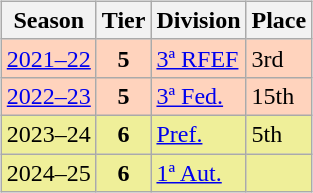<table>
<tr>
<td valign="top" width=0%><br><table class=wikitable>
<tr>
<th>Season</th>
<th>Tier</th>
<th>Division</th>
<th>Place</th>
</tr>
<tr>
<td style="background:#FFD3BD;"><a href='#'>2021–22</a></td>
<th style="background:#FFD3BD;">5</th>
<td style="background:#FFD3BD;"><a href='#'>3ª RFEF</a></td>
<td style="background:#FFD3BD;">3rd</td>
</tr>
<tr>
<td style="background:#FFD3BD;"><a href='#'>2022–23</a></td>
<th style="background:#FFD3BD;">5</th>
<td style="background:#FFD3BD;"><a href='#'>3ª Fed.</a></td>
<td style="background:#FFD3BD;">15th</td>
</tr>
<tr>
<td style="background:#EFEF99;">2023–24</td>
<th style="background:#EFEF99;">6</th>
<td style="background:#EFEF99;"><a href='#'>Pref.</a></td>
<td style="background:#EFEF99;">5th</td>
</tr>
<tr>
<td style="background:#EFEF99;">2024–25</td>
<th style="background:#EFEF99;">6</th>
<td style="background:#EFEF99;"><a href='#'>1ª Aut.</a></td>
<td style="background:#EFEF99;"></td>
</tr>
</table>
</td>
</tr>
</table>
